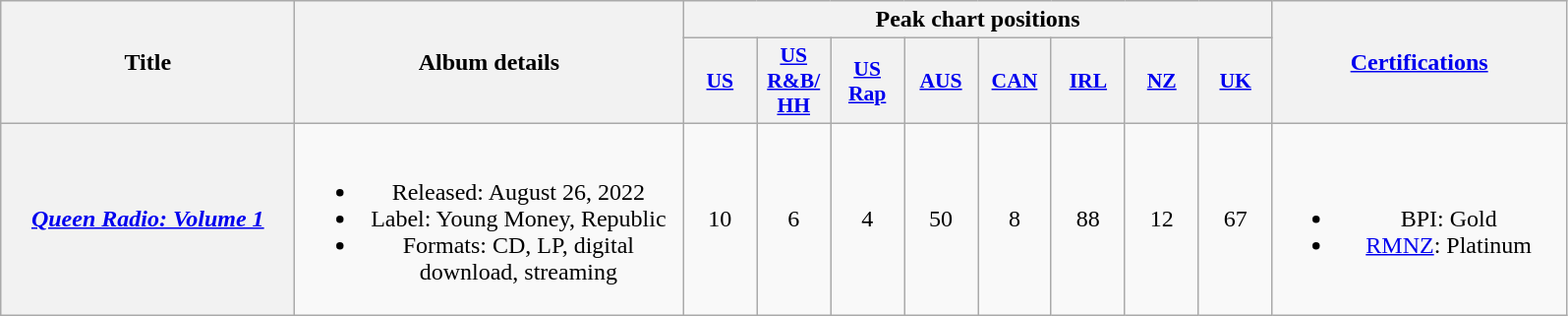<table class="wikitable plainrowheaders" style="text-align:center;">
<tr>
<th scope="col" rowspan="2" style="width:12em;">Title</th>
<th scope="col" rowspan="2" style="width:16em;">Album details</th>
<th scope="col" colspan="8">Peak chart positions</th>
<th scope="col" rowspan="2" style="width:12em;"><a href='#'>Certifications</a></th>
</tr>
<tr>
<th scope="col" style="width:3em;font-size:90%;"><a href='#'>US</a><br></th>
<th scope="col" style="width:3em;font-size:90%;"><a href='#'>US<br>R&B/<br>HH</a><br></th>
<th scope="col" style="width:3em;font-size:90%;"><a href='#'>US<br>Rap</a><br></th>
<th scope="col" style="width:3em;font-size:90%;"><a href='#'>AUS</a><br></th>
<th scope="col" style="width:3em;font-size:90%;"><a href='#'>CAN</a><br></th>
<th scope="col" style="width:3em;font-size:90%;"><a href='#'>IRL</a><br></th>
<th scope="col" style="width:3em;font-size:90%;"><a href='#'>NZ</a><br></th>
<th scope="col" style="width:3em;font-size:90%;"><a href='#'>UK</a><br></th>
</tr>
<tr>
<th scope="row"><em><a href='#'>Queen Radio: Volume 1</a></em></th>
<td><br><ul><li>Released: August 26, 2022</li><li>Label: Young Money, Republic</li><li>Formats: CD, LP, digital download, streaming</li></ul></td>
<td>10</td>
<td>6</td>
<td>4</td>
<td>50</td>
<td>8</td>
<td>88</td>
<td>12</td>
<td>67</td>
<td><br><ul><li>BPI: Gold</li><li><a href='#'>RMNZ</a>: Platinum</li></ul></td>
</tr>
</table>
